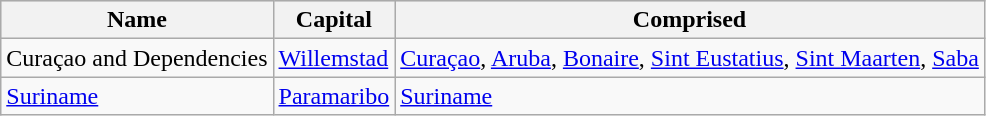<table class="wikitable">
<tr style="background: #dddddd;">
<th>Name</th>
<th>Capital</th>
<th>Comprised</th>
</tr>
<tr>
<td>Curaçao and Dependencies</td>
<td><a href='#'>Willemstad</a></td>
<td><a href='#'>Curaçao</a>, <a href='#'>Aruba</a>, <a href='#'>Bonaire</a>, <a href='#'>Sint Eustatius</a>, <a href='#'>Sint Maarten</a>, <a href='#'>Saba</a></td>
</tr>
<tr>
<td><a href='#'>Suriname</a></td>
<td><a href='#'>Paramaribo</a></td>
<td><a href='#'>Suriname</a></td>
</tr>
</table>
